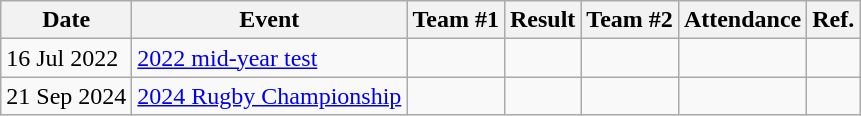<table class="wikitable" style="text-align:left; width:;">
<tr>
<th>Date</th>
<th>Event</th>
<th>Team #1</th>
<th>Result</th>
<th>Team #2</th>
<th>Attendance</th>
<th>Ref.</th>
</tr>
<tr>
<td>16 Jul 2022</td>
<td><a href='#'>2022 mid-year test</a></td>
<td></td>
<td></td>
<td></td>
<td></td>
<td></td>
</tr>
<tr>
<td>21 Sep 2024</td>
<td><a href='#'>2024 Rugby Championship</a></td>
<td></td>
<td></td>
<td></td>
<td></td>
<td></td>
</tr>
</table>
